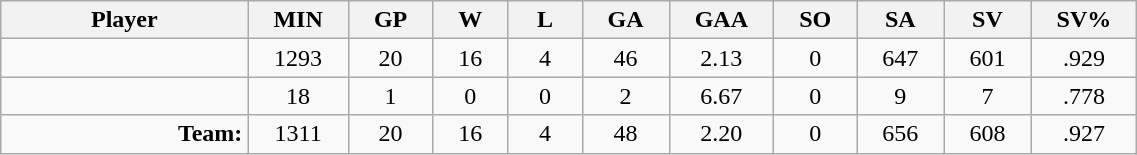<table class="wikitable sortable" width="60%">
<tr>
<th width="10%">Player</th>
<th width="3%" title="Minutes played">MIN</th>
<th width="3%" title="Games played in">GP</th>
<th width="3%" title="Games played in">W</th>
<th width="3%" title="Games played in">L</th>
<th width="3%" title="Goals against">GA</th>
<th width="3%" title="Goals against average">GAA</th>
<th width="3%" title="Shut-outs">SO</th>
<th width="3%" title="Shots against">SA</th>
<th width="3%" title="Shots saved">SV</th>
<th width="3%" title="Save percentage">SV%</th>
</tr>
<tr align="center">
<td align="right"></td>
<td>1293</td>
<td>20</td>
<td>16</td>
<td>4</td>
<td>46</td>
<td>2.13</td>
<td>0</td>
<td>647</td>
<td>601</td>
<td>.929</td>
</tr>
<tr align="center">
<td align="right"></td>
<td>18</td>
<td>1</td>
<td>0</td>
<td>0</td>
<td>2</td>
<td>6.67</td>
<td>0</td>
<td>9</td>
<td>7</td>
<td>.778</td>
</tr>
<tr align="center">
<td align="right"><strong>Team:</strong></td>
<td>1311</td>
<td>20</td>
<td>16</td>
<td>4</td>
<td>48</td>
<td>2.20</td>
<td>0</td>
<td>656</td>
<td>608</td>
<td>.927</td>
</tr>
</table>
